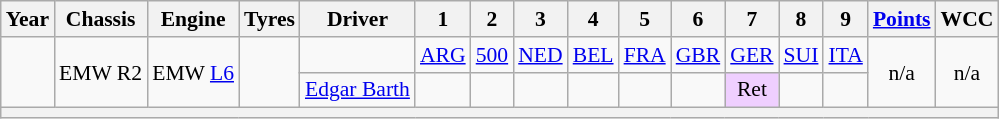<table class="wikitable" style="text-align:center; font-size:90%">
<tr>
<th>Year</th>
<th>Chassis</th>
<th>Engine</th>
<th>Tyres</th>
<th>Driver</th>
<th>1</th>
<th>2</th>
<th>3</th>
<th>4</th>
<th>5</th>
<th>6</th>
<th>7</th>
<th>8</th>
<th>9</th>
<th><a href='#'>Points</a></th>
<th>WCC</th>
</tr>
<tr>
<td rowspan="2"></td>
<td rowspan="2">EMW R2</td>
<td rowspan="2">EMW <a href='#'>L6</a></td>
<td rowspan="2"></td>
<td></td>
<td><a href='#'>ARG</a></td>
<td><a href='#'>500</a></td>
<td><a href='#'>NED</a></td>
<td><a href='#'>BEL</a></td>
<td><a href='#'>FRA</a></td>
<td><a href='#'>GBR</a></td>
<td><a href='#'>GER</a></td>
<td><a href='#'>SUI</a></td>
<td><a href='#'>ITA</a></td>
<td rowspan="2">n/a</td>
<td rowspan="2">n/a</td>
</tr>
<tr>
<td align="left"> <a href='#'>Edgar Barth</a></td>
<td></td>
<td></td>
<td></td>
<td></td>
<td></td>
<td></td>
<td style="background:#efcfff;">Ret</td>
<td></td>
<td></td>
</tr>
<tr>
<th colspan="16"></th>
</tr>
</table>
